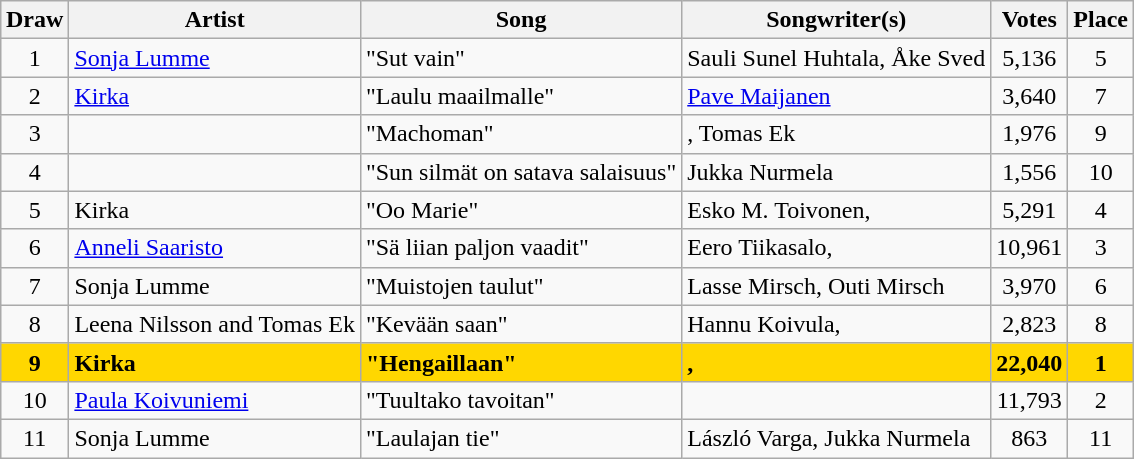<table class="sortable wikitable" style="margin: 1em auto 1em auto; text-align:center">
<tr>
<th>Draw</th>
<th>Artist</th>
<th>Song</th>
<th>Songwriter(s)</th>
<th>Votes</th>
<th>Place</th>
</tr>
<tr>
<td>1</td>
<td align="left"><a href='#'>Sonja Lumme</a></td>
<td align="left">"Sut vain"</td>
<td align="left">Sauli Sunel Huhtala, Åke Sved</td>
<td>5,136</td>
<td>5</td>
</tr>
<tr>
<td>2</td>
<td align="left"><a href='#'>Kirka</a></td>
<td align="left">"Laulu maailmalle"</td>
<td align="left"><a href='#'>Pave Maijanen</a></td>
<td>3,640</td>
<td>7</td>
</tr>
<tr>
<td>3</td>
<td align="left"></td>
<td align="left">"Machoman"</td>
<td align="left">, Tomas Ek</td>
<td>1,976</td>
<td>9</td>
</tr>
<tr>
<td>4</td>
<td align="left"></td>
<td align="left">"Sun silmät on satava salaisuus"</td>
<td align="left">Jukka Nurmela</td>
<td>1,556</td>
<td>10</td>
</tr>
<tr>
<td>5</td>
<td align="left">Kirka</td>
<td align="left">"Oo Marie"</td>
<td align="left">Esko M. Toivonen, </td>
<td>5,291</td>
<td>4</td>
</tr>
<tr>
<td>6</td>
<td align="left"><a href='#'>Anneli Saaristo</a></td>
<td align="left">"Sä liian paljon vaadit"</td>
<td align="left">Eero Tiikasalo, </td>
<td>10,961</td>
<td>3</td>
</tr>
<tr>
<td>7</td>
<td align="left">Sonja Lumme</td>
<td align="left">"Muistojen taulut"</td>
<td align="left">Lasse Mirsch, Outi Mirsch</td>
<td>3,970</td>
<td>6</td>
</tr>
<tr>
<td>8</td>
<td align="left">Leena Nilsson and Tomas Ek</td>
<td align="left">"Kevään saan"</td>
<td align="left">Hannu Koivula, </td>
<td>2,823</td>
<td>8</td>
</tr>
<tr style="font-weight:bold; background:gold;">
<td>9</td>
<td align="left">Kirka</td>
<td align="left">"Hengaillaan"</td>
<td align="left">, </td>
<td>22,040</td>
<td>1</td>
</tr>
<tr>
<td>10</td>
<td align="left"><a href='#'>Paula Koivuniemi</a></td>
<td align="left">"Tuultako tavoitan"</td>
<td align="left"></td>
<td>11,793</td>
<td>2</td>
</tr>
<tr>
<td>11</td>
<td align="left">Sonja Lumme</td>
<td align="left">"Laulajan tie"</td>
<td align="left">László Varga, Jukka Nurmela</td>
<td>863</td>
<td>11</td>
</tr>
</table>
